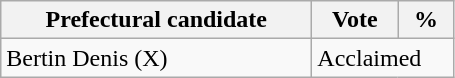<table class="wikitable">
<tr>
<th bgcolor="#DDDDFF" width="200px">Prefectural candidate</th>
<th bgcolor="#DDDDFF" width="50px">Vote</th>
<th bgcolor="#DDDDFF" width="30px">%</th>
</tr>
<tr>
<td>Bertin Denis (X)</td>
<td colspan="2">Acclaimed</td>
</tr>
</table>
